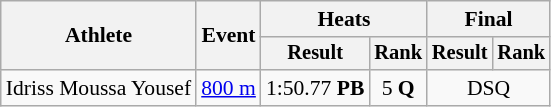<table class="wikitable" style="font-size:90%">
<tr>
<th rowspan=2>Athlete</th>
<th rowspan=2>Event</th>
<th colspan=2>Heats</th>
<th colspan=2>Final</th>
</tr>
<tr style="font-size:95%">
<th>Result</th>
<th>Rank</th>
<th>Result</th>
<th>Rank</th>
</tr>
<tr align=center>
<td align=left>Idriss Moussa Yousef</td>
<td align=left><a href='#'>800 m</a></td>
<td>1:50.77 <strong>PB</strong></td>
<td>5 <strong>Q</strong></td>
<td colspan=2>DSQ</td>
</tr>
</table>
